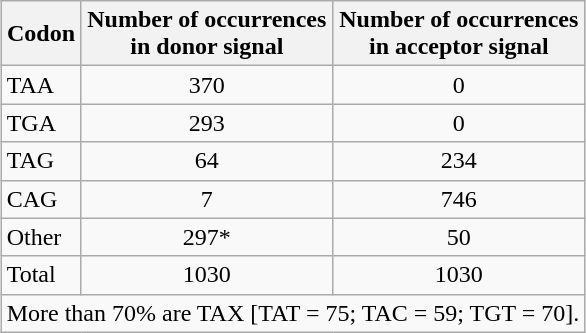<table class="wikitable" style="margin:1em auto;">
<tr>
<th>Codon</th>
<th>Number of occurrences<br>in donor signal</th>
<th>Number of occurrences<br>in acceptor signal</th>
</tr>
<tr>
<td>TAA</td>
<td style="text-align:center;">370</td>
<td style="text-align:center;">0</td>
</tr>
<tr>
<td>TGA</td>
<td style="text-align:center;">293</td>
<td style="text-align:center;">0</td>
</tr>
<tr>
<td>TAG</td>
<td style="text-align:center;">64</td>
<td style="text-align:center;">234</td>
</tr>
<tr>
<td>CAG</td>
<td style="text-align:center;">7</td>
<td style="text-align:center;">746</td>
</tr>
<tr>
<td>Other</td>
<td style="text-align:center;">297*</td>
<td style="text-align:center;">50</td>
</tr>
<tr>
<td>Total</td>
<td style="text-align:center;">1030</td>
<td style="text-align:center;">1030</td>
</tr>
<tr>
<td colspan=3>More than 70% are TAX [TAT = 75; TAC = 59; TGT = 70].</td>
</tr>
</table>
